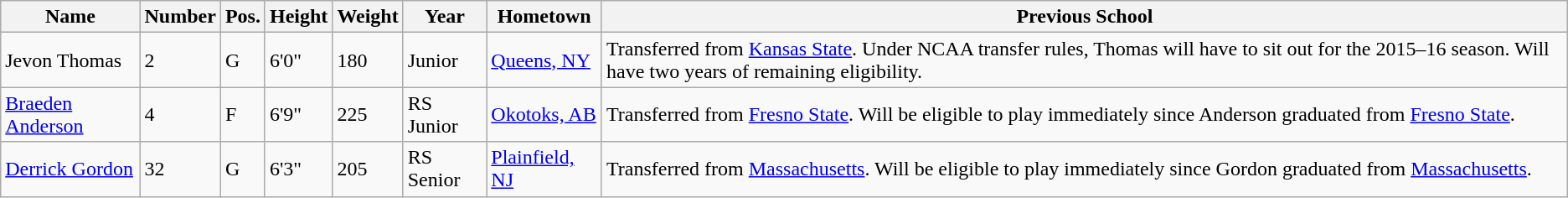<table class="wikitable sortable" border="1">
<tr>
<th>Name</th>
<th>Number</th>
<th>Pos.</th>
<th>Height</th>
<th>Weight</th>
<th>Year</th>
<th>Hometown</th>
<th class="unsortable">Previous School</th>
</tr>
<tr>
<td>Jevon Thomas</td>
<td>2</td>
<td>G</td>
<td>6'0"</td>
<td>180</td>
<td>Junior</td>
<td><a href='#'>Queens, NY</a></td>
<td>Transferred from <a href='#'>Kansas State</a>. Under NCAA transfer rules, Thomas will have to sit out for the 2015–16 season. Will have two years of remaining eligibility.</td>
</tr>
<tr>
<td><a href='#'>Braeden Anderson</a></td>
<td>4</td>
<td>F</td>
<td>6'9"</td>
<td>225</td>
<td>RS Junior</td>
<td><a href='#'>Okotoks, AB</a></td>
<td>Transferred from <a href='#'>Fresno State</a>. Will be eligible to play immediately since Anderson graduated from <a href='#'>Fresno State</a>.</td>
</tr>
<tr>
<td><a href='#'>Derrick Gordon</a></td>
<td>32</td>
<td>G</td>
<td>6'3"</td>
<td>205</td>
<td>RS Senior</td>
<td><a href='#'>Plainfield, NJ</a></td>
<td>Transferred from <a href='#'>Massachusetts</a>. Will be eligible to play immediately since Gordon graduated from <a href='#'>Massachusetts</a>.</td>
</tr>
</table>
